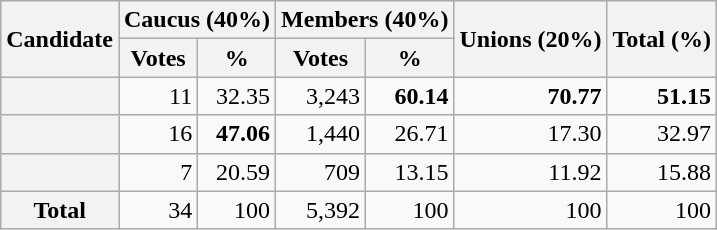<table class="wikitable plainrowheaders">
<tr>
<th scope="col" rowspan="2">Candidate</th>
<th scope="col" colspan="2">Caucus (40%)</th>
<th scope="col" colspan="2">Members (40%)</th>
<th scope="col" rowspan="2">Unions (20%)</th>
<th scope="col" rowspan="2">Total (%)</th>
</tr>
<tr>
<th scope="col">Votes</th>
<th scope="col">%</th>
<th scope="col">Votes</th>
<th scope="col">%</th>
</tr>
<tr>
<th scope="row" align="left"></th>
<td align="right">11</td>
<td align="right">32.35</td>
<td align="right">3,243</td>
<td align="right"><strong>60.14</strong></td>
<td align="right"><strong>70.77</strong></td>
<td align="right"><strong>51.15</strong></td>
</tr>
<tr>
<th scope="row" align="left"></th>
<td align="right">16</td>
<td align="right"><strong>47.06</strong></td>
<td align="right">1,440</td>
<td align="right">26.71</td>
<td align="right">17.30</td>
<td align="right">32.97</td>
</tr>
<tr>
<th scope="row" align="left"></th>
<td align="right">7</td>
<td align="right">20.59</td>
<td align="right">709</td>
<td align="right">13.15</td>
<td align="right">11.92</td>
<td align="right">15.88</td>
</tr>
<tr>
<th scope="row"><strong>Total</strong></th>
<td align="right">34</td>
<td align="right">100</td>
<td align="right">5,392</td>
<td align="right">100</td>
<td align="right">100</td>
<td align="right">100</td>
</tr>
</table>
